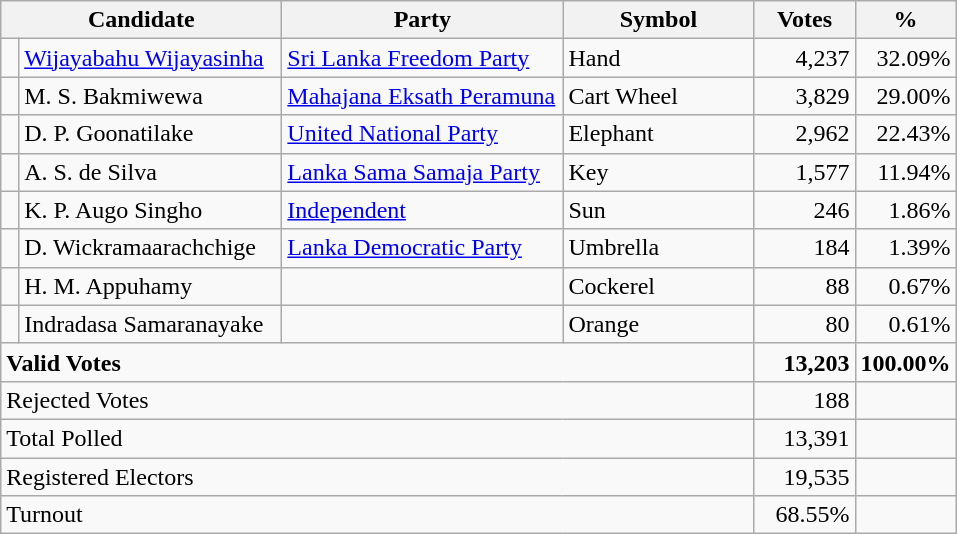<table class="wikitable" border="1" style="text-align:right;">
<tr>
<th align=left colspan=2 width="180">Candidate</th>
<th align=left width="180">Party</th>
<th align=left width="120">Symbol</th>
<th align=left width="60">Votes</th>
<th align=left width="60">%</th>
</tr>
<tr>
<td bgcolor=> </td>
<td align=left><a href='#'>Wijayabahu Wijayasinha</a></td>
<td align=left><a href='#'>Sri Lanka Freedom Party</a></td>
<td align=left>Hand</td>
<td>4,237</td>
<td>32.09%</td>
</tr>
<tr>
<td bgcolor=> </td>
<td align=left>M. S. Bakmiwewa</td>
<td align=left><a href='#'>Mahajana Eksath Peramuna</a></td>
<td align=left>Cart Wheel</td>
<td>3,829</td>
<td>29.00%</td>
</tr>
<tr>
<td bgcolor=> </td>
<td align=left>D. P. Goonatilake</td>
<td align=left><a href='#'>United National Party</a></td>
<td align=left>Elephant</td>
<td>2,962</td>
<td>22.43%</td>
</tr>
<tr>
<td bgcolor=> </td>
<td align=left>A. S. de Silva</td>
<td align=left><a href='#'>Lanka Sama Samaja Party</a></td>
<td align=left>Key</td>
<td>1,577</td>
<td>11.94%</td>
</tr>
<tr>
<td></td>
<td align=left>K. P. Augo Singho</td>
<td align=left><a href='#'>Independent</a></td>
<td align=left>Sun</td>
<td>246</td>
<td>1.86%</td>
</tr>
<tr>
<td bgcolor=> </td>
<td align=left>D. Wickramaarachchige</td>
<td align=left><a href='#'>Lanka Democratic Party</a></td>
<td align=left>Umbrella</td>
<td>184</td>
<td>1.39%</td>
</tr>
<tr>
<td></td>
<td align=left>H. M. Appuhamy</td>
<td></td>
<td align=left>Cockerel</td>
<td>88</td>
<td>0.67%</td>
</tr>
<tr>
<td></td>
<td align=left>Indradasa Samaranayake</td>
<td></td>
<td align=left>Orange</td>
<td>80</td>
<td>0.61%</td>
</tr>
<tr>
<td align=left colspan=4><strong>Valid Votes</strong></td>
<td><strong>13,203</strong></td>
<td><strong>100.00%</strong></td>
</tr>
<tr>
<td align=left colspan=4>Rejected Votes</td>
<td>188</td>
<td></td>
</tr>
<tr>
<td align=left colspan=4>Total Polled</td>
<td>13,391</td>
<td></td>
</tr>
<tr>
<td align=left colspan=4>Registered Electors</td>
<td>19,535</td>
<td></td>
</tr>
<tr>
<td align=left colspan=4>Turnout</td>
<td>68.55%</td>
</tr>
</table>
